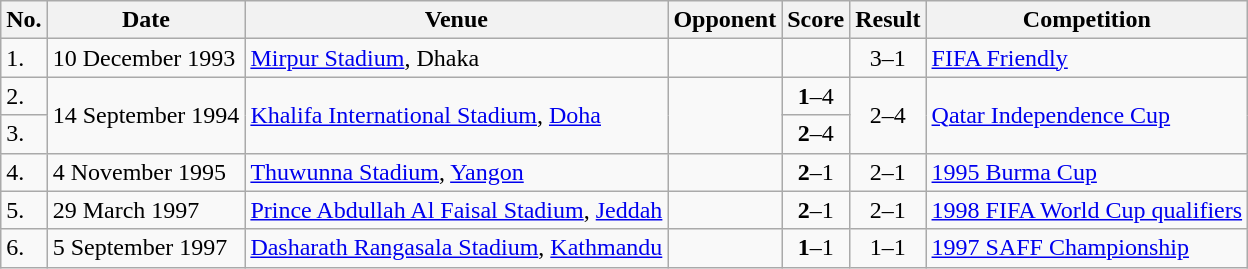<table class="wikitable plainrowheaders sortable">
<tr>
<th scope="col">No.</th>
<th scope="col">Date</th>
<th scope="col">Venue</th>
<th scope="col">Opponent</th>
<th scope="col">Score</th>
<th scope="col">Result</th>
<th scope="col">Competition</th>
</tr>
<tr>
<td>1.</td>
<td>10 December 1993</td>
<td><a href='#'>Mirpur Stadium</a>, Dhaka</td>
<td></td>
<td style="text-align:center;"></td>
<td style="text-align:center;">3–1</td>
<td><a href='#'>FIFA Friendly</a></td>
</tr>
<tr>
<td>2.</td>
<td rowspan=2>14 September 1994</td>
<td rowspan=2><a href='#'>Khalifa International Stadium</a>, <a href='#'>Doha</a></td>
<td rowspan=2></td>
<td style="text-align:center;"><strong>1</strong>–4</td>
<td rowspan=2 style="text-align:center;">2–4</td>
<td rowspan=2><a href='#'>Qatar Independence Cup</a></td>
</tr>
<tr>
<td>3.</td>
<td style="text-align:center;"><strong>2</strong>–4</td>
</tr>
<tr>
<td>4.</td>
<td>4 November 1995</td>
<td><a href='#'>Thuwunna Stadium</a>, <a href='#'>Yangon</a></td>
<td></td>
<td style="text-align:center;"><strong>2</strong>–1</td>
<td style="text-align:center;">2–1</td>
<td><a href='#'>1995 Burma Cup</a></td>
</tr>
<tr>
<td>5.</td>
<td>29 March 1997</td>
<td><a href='#'>Prince Abdullah Al Faisal Stadium</a>, <a href='#'>Jeddah</a></td>
<td></td>
<td style="text-align:center;"><strong>2</strong>–1</td>
<td style="text-align:center;">2–1</td>
<td><a href='#'>1998 FIFA World Cup qualifiers</a></td>
</tr>
<tr>
<td>6.</td>
<td>5 September 1997</td>
<td><a href='#'>Dasharath Rangasala Stadium</a>, <a href='#'>Kathmandu</a></td>
<td></td>
<td style="text-align:center;"><strong>1</strong>–1</td>
<td style="text-align:center;">1–1</td>
<td><a href='#'>1997 SAFF Championship</a></td>
</tr>
</table>
